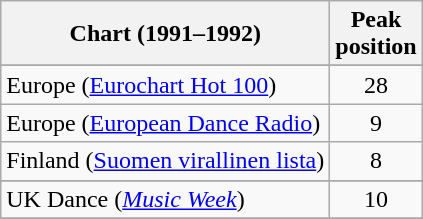<table class="wikitable sortable">
<tr>
<th>Chart (1991–1992)</th>
<th>Peak<br>position</th>
</tr>
<tr>
</tr>
<tr>
</tr>
<tr>
</tr>
<tr>
<td>Europe (<a href='#'>Eurochart Hot 100</a>)</td>
<td style="text-align:center;">28</td>
</tr>
<tr>
<td>Europe (<a href='#'>European Dance Radio</a>)</td>
<td style="text-align:center;">9</td>
</tr>
<tr>
<td>Finland (<a href='#'>Suomen virallinen lista</a>)</td>
<td style="text-align:center;">8</td>
</tr>
<tr>
</tr>
<tr>
</tr>
<tr>
</tr>
<tr>
</tr>
<tr>
</tr>
<tr>
</tr>
<tr>
</tr>
<tr>
</tr>
<tr>
</tr>
<tr>
<td>UK Dance (<em><a href='#'>Music Week</a></em>)</td>
<td style="text-align:center;">10</td>
</tr>
<tr>
</tr>
<tr>
</tr>
</table>
